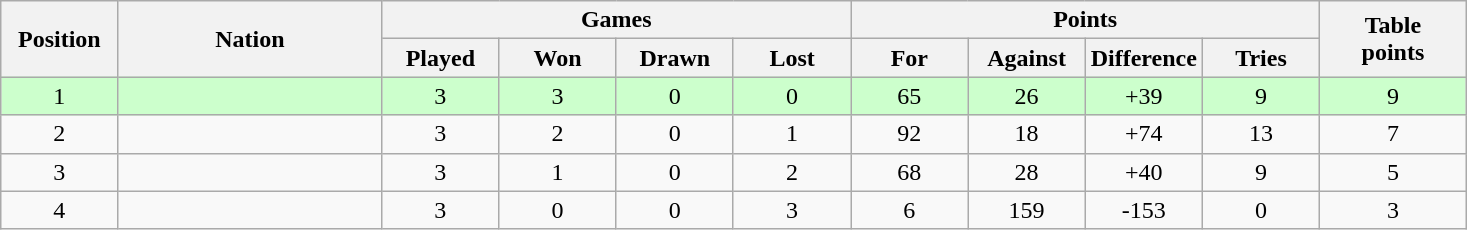<table class="wikitable" style="text-align: center;">
<tr>
<th rowspan=2 width="8%">Position</th>
<th rowspan=2 width="18%">Nation</th>
<th colspan=4 width="32%">Games</th>
<th colspan=4 width="32%">Points</th>
<th rowspan=2 width="10%">Table<br>points</th>
</tr>
<tr>
<th width="8%">Played</th>
<th width="8%">Won</th>
<th width="8%">Drawn</th>
<th width="8%">Lost</th>
<th width="8%">For</th>
<th width="8%">Against</th>
<th width="8%">Difference</th>
<th width="8%">Tries</th>
</tr>
<tr bgcolor=#ccffcc align=center>
<td>1</td>
<td align=left></td>
<td>3</td>
<td>3</td>
<td>0</td>
<td>0</td>
<td>65</td>
<td>26</td>
<td>+39</td>
<td>9</td>
<td>9</td>
</tr>
<tr>
<td>2</td>
<td align=left></td>
<td>3</td>
<td>2</td>
<td>0</td>
<td>1</td>
<td>92</td>
<td>18</td>
<td>+74</td>
<td>13</td>
<td>7</td>
</tr>
<tr>
<td>3</td>
<td align=left></td>
<td>3</td>
<td>1</td>
<td>0</td>
<td>2</td>
<td>68</td>
<td>28</td>
<td>+40</td>
<td>9</td>
<td>5</td>
</tr>
<tr>
<td>4</td>
<td align=left></td>
<td>3</td>
<td>0</td>
<td>0</td>
<td>3</td>
<td>6</td>
<td>159</td>
<td>-153</td>
<td>0</td>
<td>3</td>
</tr>
</table>
